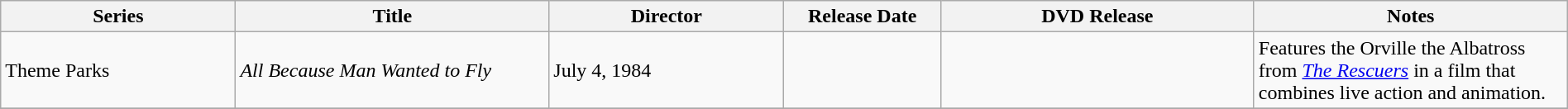<table class="wikitable" style="width:100%;">
<tr>
<th style="width:15%;">Series</th>
<th style="width:20%;">Title</th>
<th style="width:15%;">Director</th>
<th style="width:10%;">Release Date</th>
<th style="width:20%;">DVD Release</th>
<th style="width:20%;">Notes</th>
</tr>
<tr>
<td>Theme Parks</td>
<td><em>All Because Man Wanted to Fly</em></td>
<td>July 4, 1984</td>
<td></td>
<td></td>
<td>Features the Orville the Albatross from <em><a href='#'>The Rescuers</a></em> in a film that combines live action and animation.</td>
</tr>
<tr>
</tr>
</table>
